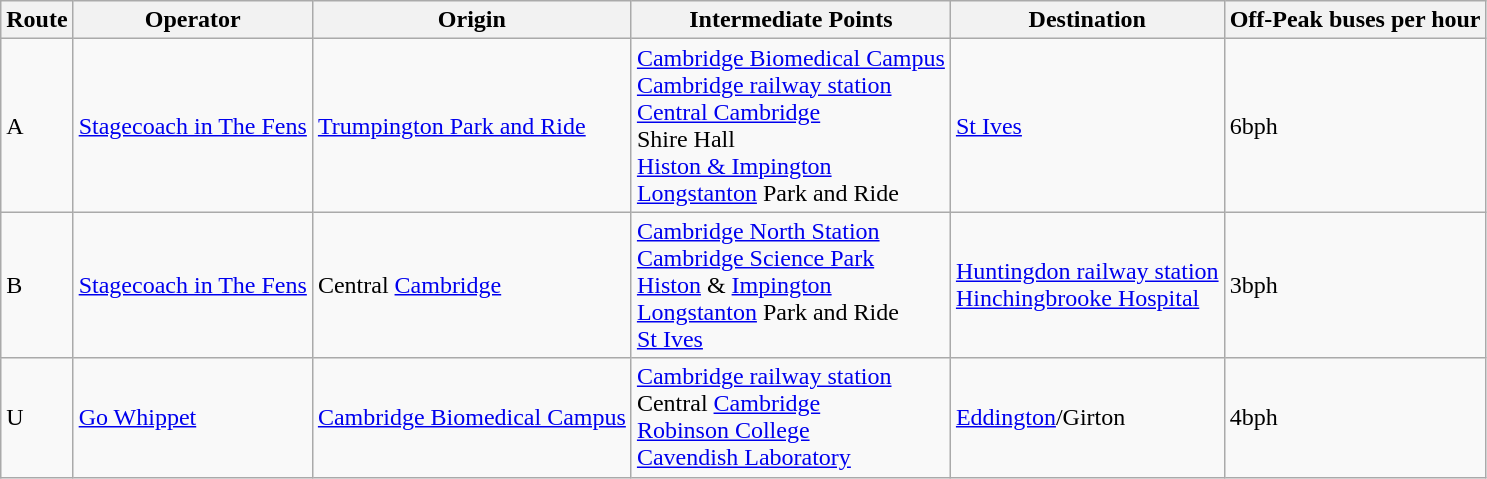<table class="wikitable">
<tr>
<th>Route</th>
<th>Operator</th>
<th>Origin</th>
<th>Intermediate Points</th>
<th>Destination</th>
<th>Off-Peak buses per hour</th>
</tr>
<tr>
<td>A</td>
<td><a href='#'>Stagecoach in The Fens</a></td>
<td><a href='#'>Trumpington Park and Ride</a></td>
<td><a href='#'>Cambridge Biomedical Campus</a><br><a href='#'>Cambridge railway station</a><br><a href='#'>Central Cambridge</a><br>Shire Hall<br><a href='#'>Histon & Impington</a><br><a href='#'>Longstanton</a> Park and Ride</td>
<td><a href='#'>St Ives</a></td>
<td>6bph</td>
</tr>
<tr>
<td>B</td>
<td><a href='#'>Stagecoach in The Fens</a></td>
<td>Central <a href='#'>Cambridge</a></td>
<td><a href='#'>Cambridge North Station</a><br><a href='#'>Cambridge Science Park</a><br><a href='#'>Histon</a> & <a href='#'>Impington</a><br><a href='#'>Longstanton</a> Park and Ride<br><a href='#'>St Ives</a></td>
<td><a href='#'>Huntingdon railway station</a><br><a href='#'>Hinchingbrooke Hospital</a></td>
<td>3bph</td>
</tr>
<tr>
<td>U</td>
<td><a href='#'>Go Whippet</a></td>
<td><a href='#'>Cambridge Biomedical Campus</a></td>
<td><a href='#'>Cambridge railway station</a><br>Central <a href='#'>Cambridge</a><br><a href='#'>Robinson College</a><br><a href='#'>Cavendish Laboratory</a></td>
<td><a href='#'>Eddington</a>/Girton</td>
<td>4bph</td>
</tr>
</table>
